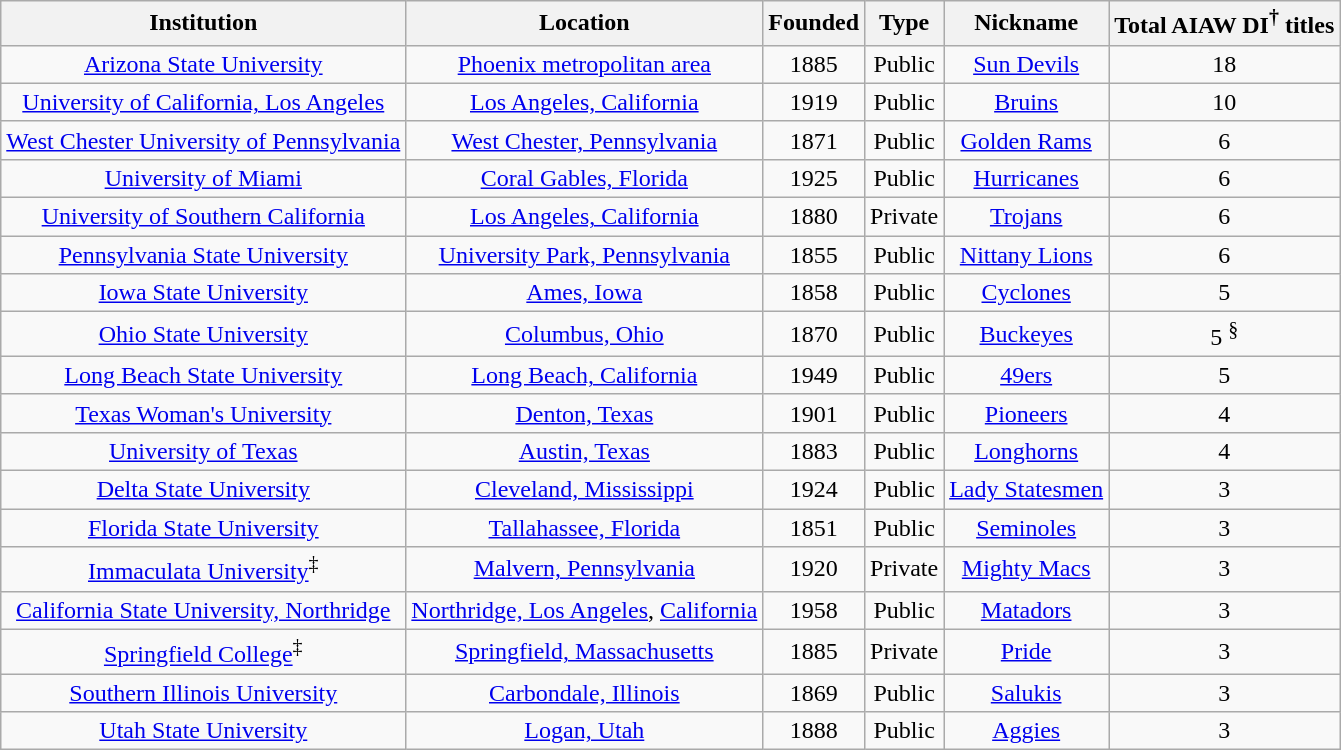<table class="wikitable sortable">
<tr>
<th>Institution</th>
<th>Location</th>
<th>Founded</th>
<th>Type</th>
<th>Nickname</th>
<th>Total AIAW DI<sup>†</sup> titles</th>
</tr>
<tr>
<td align="center"><a href='#'>Arizona State University</a></td>
<td align="center"><a href='#'>Phoenix metropolitan area</a></td>
<td align="center">1885</td>
<td align="center">Public</td>
<td align="center"><a href='#'>Sun Devils</a></td>
<td align="center">18</td>
</tr>
<tr>
<td align="center"><a href='#'>University of California, Los Angeles</a></td>
<td align="center"><a href='#'>Los Angeles, California</a></td>
<td align="center">1919</td>
<td align="center">Public</td>
<td align="center"><a href='#'>Bruins</a></td>
<td align="center">10</td>
</tr>
<tr>
<td align="center"><a href='#'>West Chester University of Pennsylvania</a></td>
<td align="center"><a href='#'>West Chester, Pennsylvania</a></td>
<td align="center">1871</td>
<td align="center">Public</td>
<td align="center"><a href='#'>Golden Rams</a></td>
<td align="center">6</td>
</tr>
<tr>
<td align="center"><a href='#'>University of Miami</a></td>
<td align="center"><a href='#'>Coral Gables, Florida</a></td>
<td align="center">1925</td>
<td align="center">Public</td>
<td align="center"><a href='#'>Hurricanes</a></td>
<td align="center">6</td>
</tr>
<tr>
<td align="center"><a href='#'>University of Southern California</a></td>
<td align="center"><a href='#'>Los Angeles, California</a></td>
<td align="center">1880</td>
<td align="center">Private</td>
<td align="center"><a href='#'>Trojans</a></td>
<td align="center">6</td>
</tr>
<tr>
<td align="center"><a href='#'>Pennsylvania State University</a></td>
<td align="center"><a href='#'>University Park, Pennsylvania</a></td>
<td align="center">1855</td>
<td align="center">Public</td>
<td align="center"><a href='#'>Nittany Lions</a></td>
<td align="center">6</td>
</tr>
<tr>
<td align="center"><a href='#'>Iowa State University</a></td>
<td align="center"><a href='#'>Ames, Iowa</a></td>
<td align="center">1858</td>
<td align="center">Public</td>
<td align="center"><a href='#'>Cyclones</a></td>
<td align="center">5</td>
</tr>
<tr>
<td align="center"><a href='#'>Ohio State University</a></td>
<td align="center"><a href='#'>Columbus, Ohio</a></td>
<td align="center">1870</td>
<td align="center">Public</td>
<td align="center"><a href='#'>Buckeyes</a></td>
<td align="center">5 <sup>§</sup></td>
</tr>
<tr>
<td align="center"><a href='#'>Long Beach State University</a></td>
<td align="center"><a href='#'>Long Beach, California</a></td>
<td align="center">1949</td>
<td align="center">Public</td>
<td align="center"><a href='#'>49ers</a></td>
<td align="center">5</td>
</tr>
<tr>
<td align="center"><a href='#'>Texas Woman's University</a></td>
<td align="center"><a href='#'>Denton, Texas</a></td>
<td align="center">1901</td>
<td align="center">Public</td>
<td align="center"><a href='#'>Pioneers</a></td>
<td align="center">4</td>
</tr>
<tr>
<td align="center"><a href='#'>University of Texas</a></td>
<td align="center"><a href='#'>Austin, Texas</a></td>
<td align="center">1883</td>
<td align="center">Public</td>
<td align="center"><a href='#'>Longhorns</a></td>
<td align="center">4</td>
</tr>
<tr>
<td align="center"><a href='#'>Delta State University</a></td>
<td align="center"><a href='#'>Cleveland, Mississippi</a></td>
<td align="center">1924</td>
<td align="center">Public</td>
<td align="center"><a href='#'>Lady Statesmen</a></td>
<td align="center">3</td>
</tr>
<tr>
<td align="center"><a href='#'>Florida State University</a></td>
<td align="center"><a href='#'>Tallahassee, Florida</a></td>
<td align="center">1851</td>
<td align="center">Public</td>
<td align="center"><a href='#'>Seminoles</a></td>
<td align="center">3</td>
</tr>
<tr>
<td align="center"><a href='#'>Immaculata University</a><sup>‡</sup></td>
<td align="center"><a href='#'>Malvern, Pennsylvania</a></td>
<td align="center">1920</td>
<td align="center">Private</td>
<td align="center"><a href='#'>Mighty Macs</a></td>
<td align="center">3</td>
</tr>
<tr>
<td align="center"><a href='#'>California State University, Northridge</a></td>
<td align="center"><a href='#'>Northridge, Los Angeles</a>, <a href='#'>California</a></td>
<td align="center">1958</td>
<td align="center">Public</td>
<td align="center"><a href='#'>Matadors</a></td>
<td align="center">3</td>
</tr>
<tr>
<td align="center"><a href='#'>Springfield College</a><sup>‡</sup></td>
<td align="center"><a href='#'>Springfield, Massachusetts</a></td>
<td align="center">1885</td>
<td align="center">Private</td>
<td align="center"><a href='#'>Pride</a></td>
<td align="center">3</td>
</tr>
<tr>
<td align="center"><a href='#'>Southern Illinois University</a></td>
<td align="center"><a href='#'>Carbondale, Illinois</a></td>
<td align="center">1869</td>
<td align="center">Public</td>
<td align="center"><a href='#'>Salukis</a></td>
<td align="center">3</td>
</tr>
<tr>
<td align="center"><a href='#'>Utah State University</a></td>
<td align="center"><a href='#'>Logan, Utah</a></td>
<td align="center">1888</td>
<td align="center">Public</td>
<td align="center"><a href='#'>Aggies</a></td>
<td align="center">3</td>
</tr>
</table>
